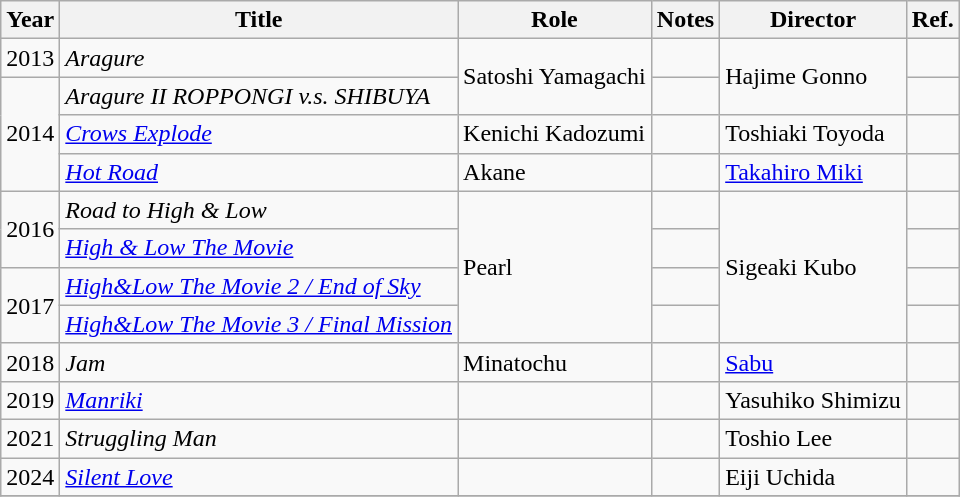<table class="wikitable">
<tr>
<th>Year</th>
<th>Title</th>
<th>Role</th>
<th>Notes</th>
<th>Director</th>
<th>Ref.</th>
</tr>
<tr>
<td>2013</td>
<td><em>Aragure</em></td>
<td rowspan="2">Satoshi Yamagachi</td>
<td></td>
<td rowspan="2">Hajime Gonno</td>
<td></td>
</tr>
<tr>
<td rowspan="3">2014</td>
<td><em>Aragure II ROPPONGI v.s. SHIBUYA</em></td>
<td></td>
<td></td>
</tr>
<tr>
<td><em><a href='#'>Crows Explode</a></em></td>
<td>Kenichi Kadozumi</td>
<td></td>
<td>Toshiaki Toyoda</td>
<td></td>
</tr>
<tr>
<td><em><a href='#'>Hot Road</a></em></td>
<td>Akane</td>
<td></td>
<td><a href='#'>Takahiro Miki</a></td>
<td></td>
</tr>
<tr>
<td rowspan="2">2016</td>
<td><em>Road to High & Low</em></td>
<td rowspan="4">Pearl</td>
<td></td>
<td rowspan="4">Sigeaki Kubo</td>
<td></td>
</tr>
<tr>
<td><em><a href='#'>High & Low The Movie</a></em></td>
<td></td>
<td></td>
</tr>
<tr>
<td rowspan="2">2017</td>
<td><em><a href='#'>High&Low The Movie 2 / End of Sky</a></em></td>
<td></td>
<td></td>
</tr>
<tr>
<td><em><a href='#'>High&Low The Movie 3 / Final Mission</a></em></td>
<td></td>
<td></td>
</tr>
<tr>
<td>2018</td>
<td><em>Jam</em></td>
<td>Minatochu</td>
<td></td>
<td><a href='#'>Sabu</a></td>
<td></td>
</tr>
<tr>
<td>2019</td>
<td><em><a href='#'>Manriki</a></em></td>
<td></td>
<td></td>
<td>Yasuhiko Shimizu</td>
<td></td>
</tr>
<tr>
<td>2021</td>
<td><em>Struggling Man</em></td>
<td></td>
<td></td>
<td>Toshio Lee</td>
<td></td>
</tr>
<tr>
<td>2024</td>
<td><em><a href='#'>Silent Love</a></em></td>
<td></td>
<td></td>
<td>Eiji Uchida</td>
<td></td>
</tr>
<tr>
</tr>
</table>
